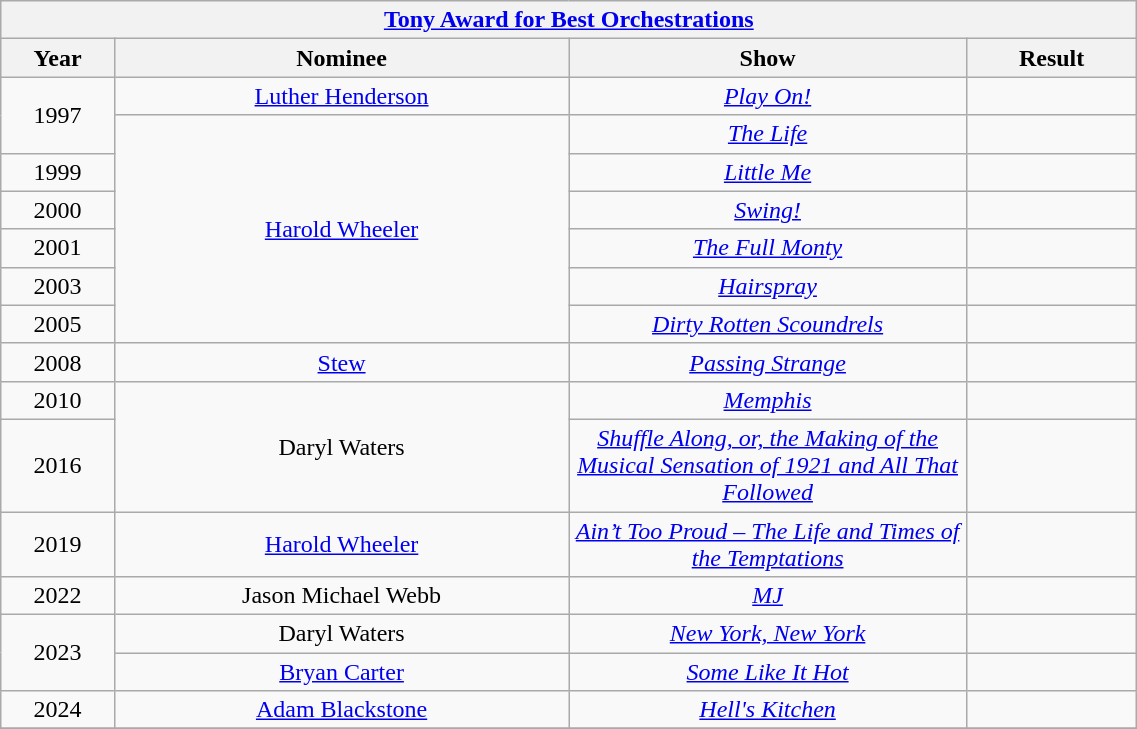<table class="wikitable" width="60%" style="text-align: center">
<tr>
<th colspan="4"><a href='#'>Tony Award for Best Orchestrations</a></th>
</tr>
<tr>
<th style="width:10%;">Year</th>
<th style="width:40%;">Nominee</th>
<th style="width:35%;">Show</th>
<th style="width:15%;">Result</th>
</tr>
<tr>
<td rowspan="2">1997</td>
<td><a href='#'>Luther Henderson</a></td>
<td><em><a href='#'>Play On!</a></em></td>
<td></td>
</tr>
<tr>
<td rowspan="6"><a href='#'>Harold Wheeler</a></td>
<td><em><a href='#'>The Life</a></em></td>
<td></td>
</tr>
<tr>
<td>1999</td>
<td><em><a href='#'>Little Me</a></em></td>
<td></td>
</tr>
<tr>
<td>2000</td>
<td><em><a href='#'>Swing!</a></em></td>
<td></td>
</tr>
<tr>
<td>2001</td>
<td><em><a href='#'>The Full Monty</a></em></td>
<td></td>
</tr>
<tr>
<td>2003</td>
<td><em><a href='#'>Hairspray</a></em></td>
<td></td>
</tr>
<tr>
<td>2005</td>
<td><em><a href='#'>Dirty Rotten Scoundrels</a></em></td>
<td></td>
</tr>
<tr>
<td>2008</td>
<td><a href='#'>Stew</a></td>
<td><em><a href='#'>Passing Strange</a></em></td>
<td></td>
</tr>
<tr>
<td>2010</td>
<td rowspan="2">Daryl Waters</td>
<td><em><a href='#'>Memphis</a></em></td>
<td></td>
</tr>
<tr>
<td>2016</td>
<td><em><a href='#'>Shuffle Along, or, the Making of the Musical Sensation of 1921 and All That Followed</a></em></td>
<td></td>
</tr>
<tr>
<td>2019</td>
<td><a href='#'>Harold Wheeler</a></td>
<td><em><a href='#'>Ain’t Too Proud – The Life and Times of the Temptations</a></em></td>
<td></td>
</tr>
<tr>
<td>2022</td>
<td>Jason Michael Webb</td>
<td><em><a href='#'>MJ</a></em></td>
<td></td>
</tr>
<tr>
<td rowspan="2">2023</td>
<td>Daryl Waters</td>
<td><em><a href='#'>New York, New York</a></em></td>
<td></td>
</tr>
<tr>
<td><a href='#'>Bryan Carter</a></td>
<td><em><a href='#'>Some Like It Hot</a></em></td>
<td></td>
</tr>
<tr>
<td>2024</td>
<td><a href='#'>Adam Blackstone</a></td>
<td><em><a href='#'>Hell's Kitchen</a></em></td>
<td></td>
</tr>
<tr>
</tr>
</table>
